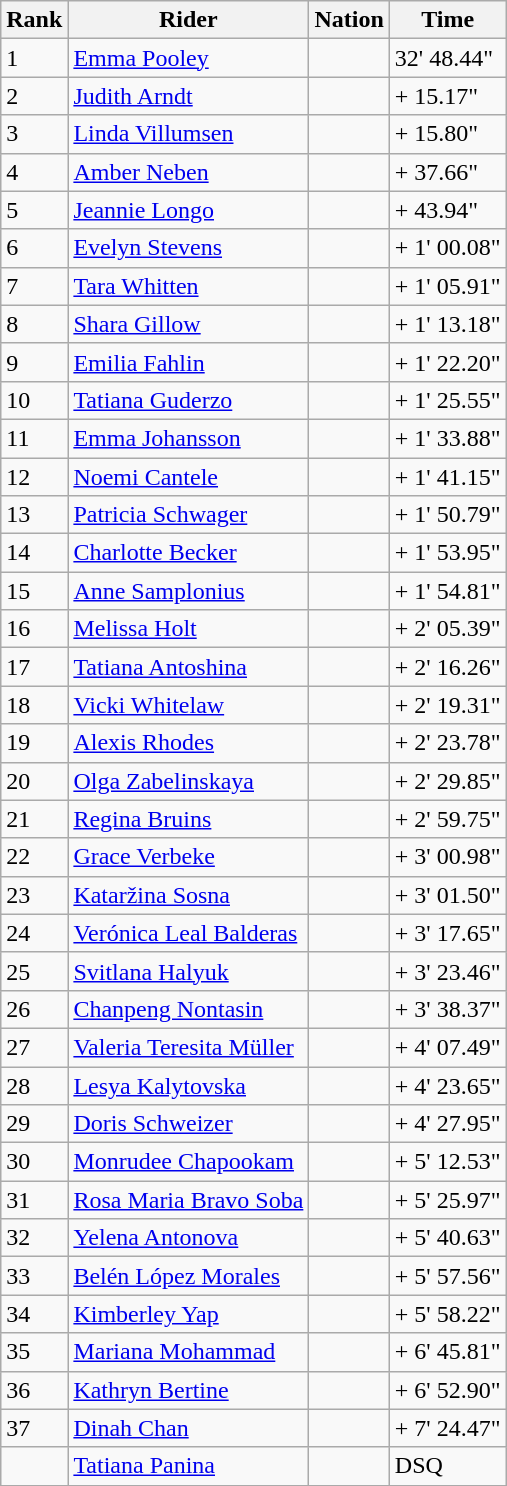<table class="wikitable">
<tr>
<th>Rank</th>
<th>Rider</th>
<th>Nation</th>
<th>Time</th>
</tr>
<tr>
<td>1</td>
<td><a href='#'>Emma Pooley</a></td>
<td></td>
<td>32' 48.44"</td>
</tr>
<tr>
<td>2</td>
<td><a href='#'>Judith Arndt</a></td>
<td></td>
<td>+ 15.17"</td>
</tr>
<tr>
<td>3</td>
<td><a href='#'>Linda Villumsen</a></td>
<td></td>
<td>+ 15.80"</td>
</tr>
<tr>
<td>4</td>
<td><a href='#'>Amber Neben</a></td>
<td></td>
<td>+ 37.66"</td>
</tr>
<tr>
<td>5</td>
<td><a href='#'>Jeannie Longo</a></td>
<td></td>
<td>+ 43.94"</td>
</tr>
<tr>
<td>6</td>
<td><a href='#'>Evelyn Stevens</a></td>
<td></td>
<td>+ 1' 00.08"</td>
</tr>
<tr>
<td>7</td>
<td><a href='#'>Tara Whitten</a></td>
<td></td>
<td>+ 1' 05.91"</td>
</tr>
<tr>
<td>8</td>
<td><a href='#'>Shara Gillow</a></td>
<td></td>
<td>+ 1' 13.18"</td>
</tr>
<tr>
<td>9</td>
<td><a href='#'>Emilia Fahlin</a></td>
<td></td>
<td>+ 1' 22.20"</td>
</tr>
<tr>
<td>10</td>
<td><a href='#'>Tatiana Guderzo</a></td>
<td></td>
<td>+ 1' 25.55"</td>
</tr>
<tr>
<td>11</td>
<td><a href='#'>Emma Johansson</a></td>
<td></td>
<td>+ 1' 33.88"</td>
</tr>
<tr>
<td>12</td>
<td><a href='#'>Noemi Cantele</a></td>
<td></td>
<td>+ 1' 41.15"</td>
</tr>
<tr>
<td>13</td>
<td><a href='#'>Patricia Schwager</a></td>
<td></td>
<td>+ 1' 50.79"</td>
</tr>
<tr>
<td>14</td>
<td><a href='#'>Charlotte Becker</a></td>
<td></td>
<td>+ 1' 53.95"</td>
</tr>
<tr>
<td>15</td>
<td><a href='#'>Anne Samplonius</a></td>
<td></td>
<td>+ 1' 54.81"</td>
</tr>
<tr>
<td>16</td>
<td><a href='#'>Melissa Holt</a></td>
<td></td>
<td>+ 2' 05.39"</td>
</tr>
<tr>
<td>17</td>
<td><a href='#'>Tatiana Antoshina</a></td>
<td></td>
<td>+ 2' 16.26"</td>
</tr>
<tr>
<td>18</td>
<td><a href='#'>Vicki Whitelaw</a></td>
<td></td>
<td>+ 2' 19.31"</td>
</tr>
<tr>
<td>19</td>
<td><a href='#'>Alexis Rhodes</a></td>
<td></td>
<td>+ 2' 23.78"</td>
</tr>
<tr>
<td>20</td>
<td><a href='#'>Olga Zabelinskaya</a></td>
<td></td>
<td>+ 2' 29.85"</td>
</tr>
<tr>
<td>21</td>
<td><a href='#'>Regina Bruins</a></td>
<td></td>
<td>+ 2' 59.75"</td>
</tr>
<tr>
<td>22</td>
<td><a href='#'>Grace Verbeke</a></td>
<td></td>
<td>+ 3' 00.98"</td>
</tr>
<tr>
<td>23</td>
<td><a href='#'>Kataržina Sosna</a></td>
<td></td>
<td>+ 3' 01.50"</td>
</tr>
<tr>
<td>24</td>
<td><a href='#'>Verónica Leal Balderas</a></td>
<td></td>
<td>+ 3' 17.65"</td>
</tr>
<tr>
<td>25</td>
<td><a href='#'>Svitlana Halyuk</a></td>
<td></td>
<td>+ 3' 23.46"</td>
</tr>
<tr>
<td>26</td>
<td><a href='#'>Chanpeng Nontasin</a></td>
<td></td>
<td>+ 3' 38.37"</td>
</tr>
<tr>
<td>27</td>
<td><a href='#'>Valeria Teresita Müller</a></td>
<td></td>
<td>+ 4' 07.49"</td>
</tr>
<tr>
<td>28</td>
<td><a href='#'>Lesya Kalytovska</a></td>
<td></td>
<td>+ 4' 23.65"</td>
</tr>
<tr>
<td>29</td>
<td><a href='#'>Doris Schweizer</a></td>
<td></td>
<td>+ 4' 27.95"</td>
</tr>
<tr>
<td>30</td>
<td><a href='#'>Monrudee Chapookam</a></td>
<td></td>
<td>+ 5' 12.53"</td>
</tr>
<tr>
<td>31</td>
<td><a href='#'>Rosa Maria Bravo Soba</a></td>
<td></td>
<td>+ 5' 25.97"</td>
</tr>
<tr>
<td>32</td>
<td><a href='#'>Yelena Antonova</a></td>
<td></td>
<td>+ 5' 40.63"</td>
</tr>
<tr>
<td>33</td>
<td><a href='#'>Belén López Morales</a></td>
<td></td>
<td>+ 5' 57.56"</td>
</tr>
<tr>
<td>34</td>
<td><a href='#'>Kimberley Yap</a></td>
<td></td>
<td>+ 5' 58.22"</td>
</tr>
<tr>
<td>35</td>
<td><a href='#'>Mariana Mohammad</a></td>
<td></td>
<td>+ 6' 45.81"</td>
</tr>
<tr>
<td>36</td>
<td><a href='#'>Kathryn Bertine</a></td>
<td></td>
<td>+ 6' 52.90"</td>
</tr>
<tr>
<td>37</td>
<td><a href='#'>Dinah Chan</a></td>
<td></td>
<td>+ 7' 24.47"</td>
</tr>
<tr>
<td></td>
<td><a href='#'>Tatiana Panina</a></td>
<td></td>
<td>DSQ</td>
</tr>
</table>
